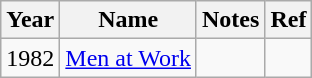<table class="wikitable">
<tr>
<th>Year</th>
<th>Name</th>
<th>Notes</th>
<th>Ref</th>
</tr>
<tr>
<td>1982</td>
<td><a href='#'>Men at Work</a></td>
<td></td>
<td></td>
</tr>
</table>
